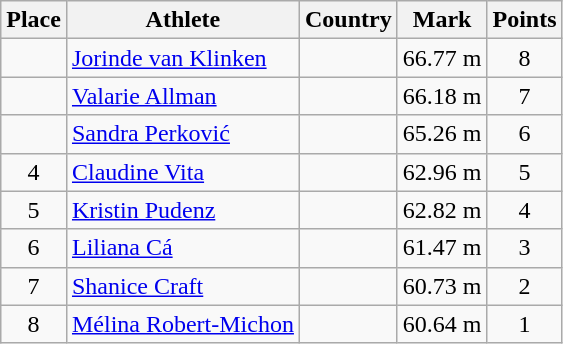<table class="wikitable">
<tr>
<th>Place</th>
<th>Athlete</th>
<th>Country</th>
<th>Mark</th>
<th>Points</th>
</tr>
<tr>
<td align=center></td>
<td><a href='#'>Jorinde van Klinken</a></td>
<td></td>
<td>66.77 m</td>
<td align=center>8</td>
</tr>
<tr>
<td align=center></td>
<td><a href='#'>Valarie Allman</a></td>
<td></td>
<td>66.18 m</td>
<td align=center>7</td>
</tr>
<tr>
<td align=center></td>
<td><a href='#'>Sandra Perković</a></td>
<td></td>
<td>65.26 m</td>
<td align=center>6</td>
</tr>
<tr>
<td align=center>4</td>
<td><a href='#'>Claudine Vita</a></td>
<td></td>
<td>62.96 m</td>
<td align=center>5</td>
</tr>
<tr>
<td align=center>5</td>
<td><a href='#'>Kristin Pudenz</a></td>
<td></td>
<td>62.82 m</td>
<td align=center>4</td>
</tr>
<tr>
<td align=center>6</td>
<td><a href='#'>Liliana Cá</a></td>
<td></td>
<td>61.47 m</td>
<td align=center>3</td>
</tr>
<tr>
<td align=center>7</td>
<td><a href='#'>Shanice Craft</a></td>
<td></td>
<td>60.73 m</td>
<td align=center>2</td>
</tr>
<tr>
<td align=center>8</td>
<td><a href='#'>Mélina Robert-Michon</a></td>
<td></td>
<td>60.64 m</td>
<td align=center>1</td>
</tr>
</table>
